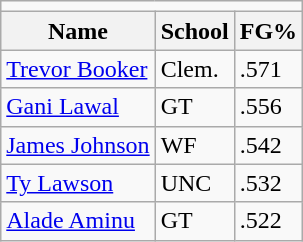<table class="wikitable">
<tr>
<td colspan=3></td>
</tr>
<tr>
<th>Name</th>
<th>School</th>
<th>FG%</th>
</tr>
<tr>
<td><a href='#'>Trevor Booker</a></td>
<td>Clem.</td>
<td>.571</td>
</tr>
<tr>
<td><a href='#'>Gani Lawal</a></td>
<td>GT</td>
<td>.556</td>
</tr>
<tr>
<td><a href='#'>James Johnson</a></td>
<td>WF</td>
<td>.542</td>
</tr>
<tr>
<td><a href='#'>Ty Lawson</a></td>
<td>UNC</td>
<td>.532</td>
</tr>
<tr>
<td><a href='#'>Alade Aminu</a></td>
<td>GT</td>
<td>.522</td>
</tr>
</table>
